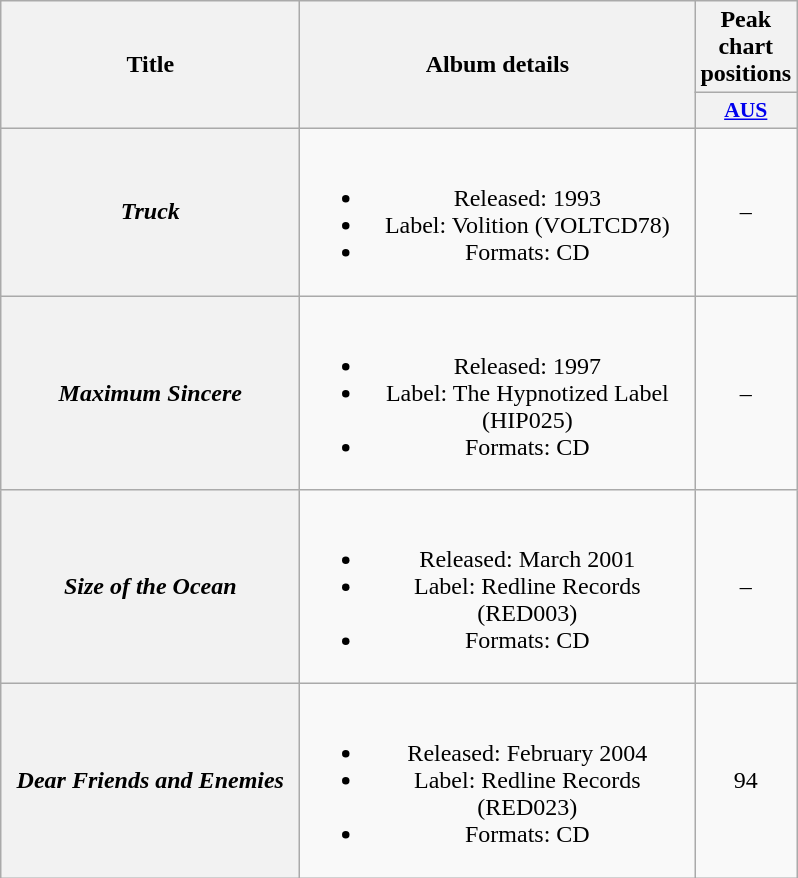<table class="wikitable plainrowheaders" style="text-align:center;" border="1">
<tr>
<th scope="col" rowspan="2" style="width:12em;">Title</th>
<th scope="col" rowspan="2" style="width:16em;">Album details</th>
<th scope="col" colspan="1">Peak chart positions</th>
</tr>
<tr>
<th scope="col" style="width:3em;font-size:90%;"><a href='#'>AUS</a><br></th>
</tr>
<tr>
<th scope="row"><em>Truck</em></th>
<td><br><ul><li>Released: 1993</li><li>Label: Volition (VOLTCD78)</li><li>Formats: CD</li></ul></td>
<td>–</td>
</tr>
<tr>
<th scope="row"><em>Maximum Sincere</em></th>
<td><br><ul><li>Released: 1997</li><li>Label: The Hypnotized Label (HIP025)</li><li>Formats: CD</li></ul></td>
<td>–</td>
</tr>
<tr>
<th scope="row"><em>Size of the Ocean</em></th>
<td><br><ul><li>Released: March 2001</li><li>Label: Redline Records (RED003)</li><li>Formats: CD</li></ul></td>
<td>–</td>
</tr>
<tr>
<th scope="row"><em>Dear Friends and Enemies</em></th>
<td><br><ul><li>Released: February 2004</li><li>Label: Redline Records (RED023)</li><li>Formats: CD</li></ul></td>
<td>94</td>
</tr>
</table>
